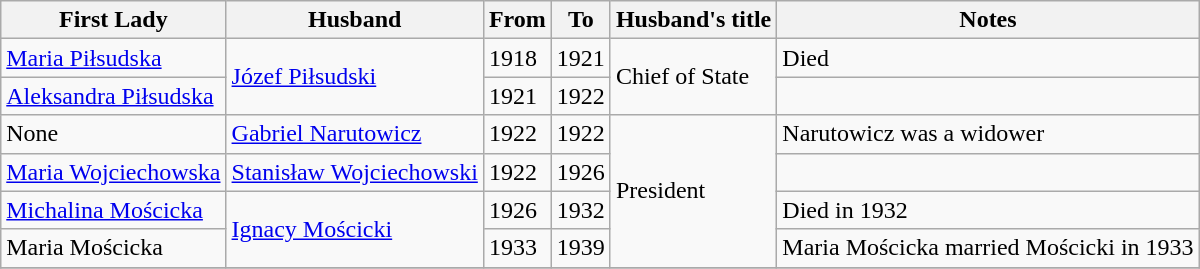<table class="wikitable">
<tr>
<th>First Lady</th>
<th>Husband</th>
<th>From</th>
<th>To</th>
<th>Husband's title</th>
<th>Notes</th>
</tr>
<tr>
<td><a href='#'>Maria Piłsudska</a></td>
<td rowspan="2"><a href='#'>Józef Piłsudski</a></td>
<td>1918</td>
<td>1921</td>
<td rowspan="2">Chief of State</td>
<td>Died</td>
</tr>
<tr>
<td><a href='#'>Aleksandra Piłsudska</a></td>
<td>1921</td>
<td>1922</td>
<td></td>
</tr>
<tr>
<td>None</td>
<td><a href='#'>Gabriel Narutowicz</a></td>
<td>1922</td>
<td>1922</td>
<td rowspan="4">President</td>
<td>Narutowicz was a widower</td>
</tr>
<tr>
<td><a href='#'>Maria Wojciechowska</a></td>
<td><a href='#'>Stanisław Wojciechowski</a></td>
<td>1922</td>
<td>1926</td>
<td></td>
</tr>
<tr>
<td><a href='#'>Michalina Mościcka</a></td>
<td rowspan="2"><a href='#'>Ignacy Mościcki</a></td>
<td>1926</td>
<td>1932</td>
<td>Died in 1932</td>
</tr>
<tr>
<td>Maria Mościcka</td>
<td>1933</td>
<td>1939</td>
<td>Maria Mościcka married Mościcki in 1933</td>
</tr>
<tr>
</tr>
</table>
